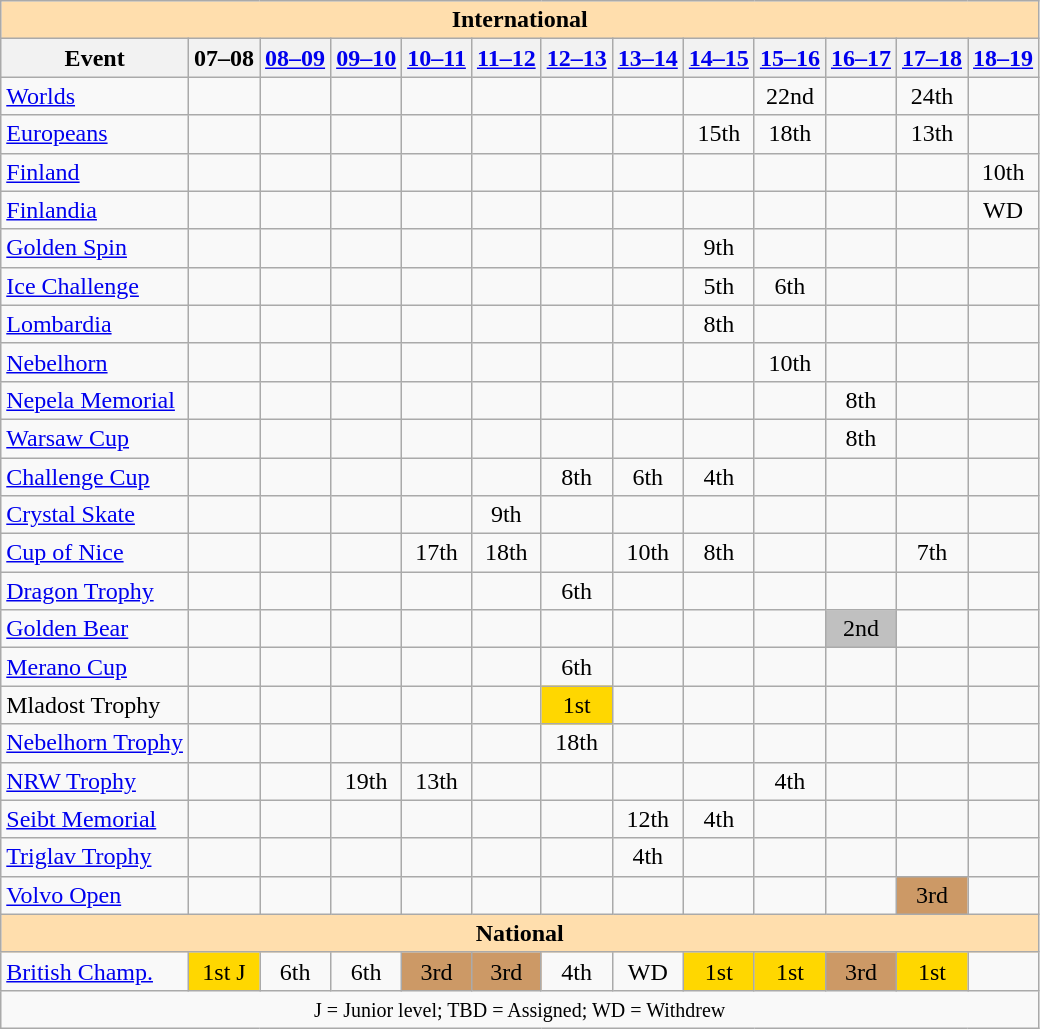<table class="wikitable" style="text-align:center">
<tr>
<th style="background-color: #ffdead; " colspan=13 align=center>International</th>
</tr>
<tr>
<th>Event</th>
<th>07–08</th>
<th><a href='#'>08–09</a></th>
<th><a href='#'>09–10</a></th>
<th><a href='#'>10–11</a></th>
<th><a href='#'>11–12</a></th>
<th><a href='#'>12–13</a></th>
<th><a href='#'>13–14</a></th>
<th><a href='#'>14–15</a></th>
<th><a href='#'>15–16</a></th>
<th><a href='#'>16–17</a></th>
<th><a href='#'>17–18</a></th>
<th><a href='#'>18–19</a></th>
</tr>
<tr>
<td align=left><a href='#'>Worlds</a></td>
<td></td>
<td></td>
<td></td>
<td></td>
<td></td>
<td></td>
<td></td>
<td></td>
<td>22nd</td>
<td></td>
<td>24th</td>
<td></td>
</tr>
<tr>
<td align=left><a href='#'>Europeans</a></td>
<td></td>
<td></td>
<td></td>
<td></td>
<td></td>
<td></td>
<td></td>
<td>15th</td>
<td>18th</td>
<td></td>
<td>13th</td>
<td></td>
</tr>
<tr>
<td align=left> <a href='#'>Finland</a></td>
<td></td>
<td></td>
<td></td>
<td></td>
<td></td>
<td></td>
<td></td>
<td></td>
<td></td>
<td></td>
<td></td>
<td>10th</td>
</tr>
<tr>
<td align=left> <a href='#'>Finlandia</a></td>
<td></td>
<td></td>
<td></td>
<td></td>
<td></td>
<td></td>
<td></td>
<td></td>
<td></td>
<td></td>
<td></td>
<td>WD</td>
</tr>
<tr>
<td align=left> <a href='#'>Golden Spin</a></td>
<td></td>
<td></td>
<td></td>
<td></td>
<td></td>
<td></td>
<td></td>
<td>9th</td>
<td></td>
<td></td>
<td></td>
<td></td>
</tr>
<tr>
<td align=left> <a href='#'>Ice Challenge</a></td>
<td></td>
<td></td>
<td></td>
<td></td>
<td></td>
<td></td>
<td></td>
<td>5th</td>
<td>6th</td>
<td></td>
<td></td>
<td></td>
</tr>
<tr>
<td align=left> <a href='#'>Lombardia</a></td>
<td></td>
<td></td>
<td></td>
<td></td>
<td></td>
<td></td>
<td></td>
<td>8th</td>
<td></td>
<td></td>
<td></td>
<td></td>
</tr>
<tr>
<td align=left> <a href='#'>Nebelhorn</a></td>
<td></td>
<td></td>
<td></td>
<td></td>
<td></td>
<td></td>
<td></td>
<td></td>
<td>10th</td>
<td></td>
<td></td>
<td></td>
</tr>
<tr>
<td align=left> <a href='#'>Nepela Memorial</a></td>
<td></td>
<td></td>
<td></td>
<td></td>
<td></td>
<td></td>
<td></td>
<td></td>
<td></td>
<td>8th</td>
<td></td>
<td></td>
</tr>
<tr>
<td align=left> <a href='#'>Warsaw Cup</a></td>
<td></td>
<td></td>
<td></td>
<td></td>
<td></td>
<td></td>
<td></td>
<td></td>
<td></td>
<td>8th</td>
<td></td>
<td></td>
</tr>
<tr>
<td align=left><a href='#'>Challenge Cup</a></td>
<td></td>
<td></td>
<td></td>
<td></td>
<td></td>
<td>8th</td>
<td>6th</td>
<td>4th</td>
<td></td>
<td></td>
<td></td>
<td></td>
</tr>
<tr>
<td align=left><a href='#'>Crystal Skate</a></td>
<td></td>
<td></td>
<td></td>
<td></td>
<td>9th</td>
<td></td>
<td></td>
<td></td>
<td></td>
<td></td>
<td></td>
<td></td>
</tr>
<tr>
<td align=left><a href='#'>Cup of Nice</a></td>
<td></td>
<td></td>
<td></td>
<td>17th</td>
<td>18th</td>
<td></td>
<td>10th</td>
<td>8th</td>
<td></td>
<td></td>
<td>7th</td>
<td></td>
</tr>
<tr>
<td align=left><a href='#'>Dragon Trophy</a></td>
<td></td>
<td></td>
<td></td>
<td></td>
<td></td>
<td>6th</td>
<td></td>
<td></td>
<td></td>
<td></td>
<td></td>
<td></td>
</tr>
<tr>
<td align=left><a href='#'>Golden Bear</a></td>
<td></td>
<td></td>
<td></td>
<td></td>
<td></td>
<td></td>
<td></td>
<td></td>
<td></td>
<td bgcolor=silver>2nd</td>
<td></td>
<td></td>
</tr>
<tr>
<td align=left><a href='#'>Merano Cup</a></td>
<td></td>
<td></td>
<td></td>
<td></td>
<td></td>
<td>6th</td>
<td></td>
<td></td>
<td></td>
<td></td>
<td></td>
<td></td>
</tr>
<tr>
<td align=left>Mladost Trophy</td>
<td></td>
<td></td>
<td></td>
<td></td>
<td></td>
<td bgcolor=gold>1st</td>
<td></td>
<td></td>
<td></td>
<td></td>
<td></td>
<td></td>
</tr>
<tr>
<td align=left><a href='#'>Nebelhorn Trophy</a></td>
<td></td>
<td></td>
<td></td>
<td></td>
<td></td>
<td>18th</td>
<td></td>
<td></td>
<td></td>
<td></td>
<td></td>
<td></td>
</tr>
<tr>
<td align=left><a href='#'>NRW Trophy</a></td>
<td></td>
<td></td>
<td>19th</td>
<td>13th</td>
<td></td>
<td></td>
<td></td>
<td></td>
<td>4th</td>
<td></td>
<td></td>
<td></td>
</tr>
<tr>
<td align=left><a href='#'>Seibt Memorial</a></td>
<td></td>
<td></td>
<td></td>
<td></td>
<td></td>
<td></td>
<td>12th</td>
<td>4th</td>
<td></td>
<td></td>
<td></td>
<td></td>
</tr>
<tr>
<td align=left><a href='#'>Triglav Trophy</a></td>
<td></td>
<td></td>
<td></td>
<td></td>
<td></td>
<td></td>
<td>4th</td>
<td></td>
<td></td>
<td></td>
<td></td>
<td></td>
</tr>
<tr>
<td align=left><a href='#'>Volvo Open</a></td>
<td></td>
<td></td>
<td></td>
<td></td>
<td></td>
<td></td>
<td></td>
<td></td>
<td></td>
<td></td>
<td bgcolor=cc9966>3rd</td>
<td></td>
</tr>
<tr>
<th style="background-color: #ffdead; " colspan=13 align=center>National</th>
</tr>
<tr>
<td align=left><a href='#'>British Champ.</a></td>
<td bgcolor=gold>1st J</td>
<td>6th</td>
<td>6th</td>
<td bgcolor=cc9966>3rd</td>
<td bgcolor=cc9966>3rd</td>
<td>4th</td>
<td>WD</td>
<td bgcolor=gold>1st</td>
<td bgcolor=gold>1st</td>
<td bgcolor=cc9966>3rd</td>
<td bgcolor=gold>1st</td>
<td></td>
</tr>
<tr>
<td colspan=13 align=center><small> J = Junior level; TBD = Assigned; WD = Withdrew </small></td>
</tr>
</table>
